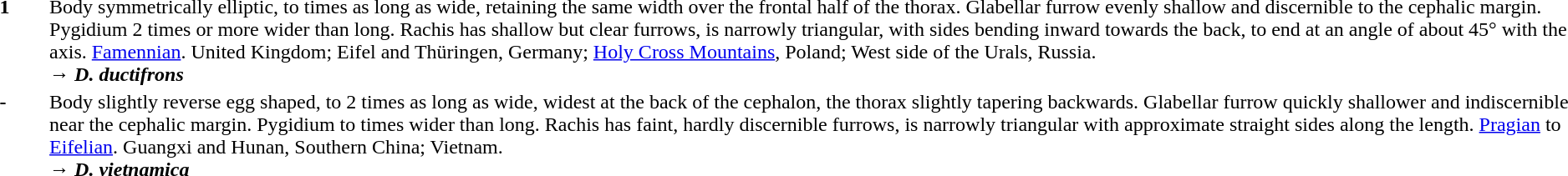<table>
<tr valign="top"  align="left">
<th scope="row" width="3%"><strong>1</strong></th>
<td>Body symmetrically elliptic,  to  times as long as wide, retaining the same width over the frontal half of the thorax. Glabellar furrow evenly shallow and discernible to the cephalic margin. Pygidium 2 times or more wider than long. Rachis has shallow but clear furrows, is narrowly triangular, with sides bending inward towards the back, to end at an angle of about 45° with the axis. <a href='#'>Famennian</a>. United Kingdom; Eifel and Thüringen, Germany; <a href='#'>Holy Cross Mountains</a>, Poland; West side of the Urals, Russia.<br>→ <strong><em>D. ductifrons</em></strong></td>
</tr>
<tr valign="top" align="left">
<th scope="row" width="3%"><strong>-</strong></th>
<td>Body slightly reverse egg shaped,  to 2 times as long as wide, widest at the back of the cephalon, the thorax slightly tapering backwards. Glabellar furrow quickly shallower and indiscernible near the cephalic margin. Pygidium  to  times wider than long. Rachis has faint, hardly discernible furrows, is narrowly triangular with approximate straight sides along the length. <a href='#'>Pragian</a> to <a href='#'>Eifelian</a>. Guangxi and Hunan, Southern China; Vietnam.<br>→ <strong><em>D. vietnamica</em></strong></td>
</tr>
</table>
